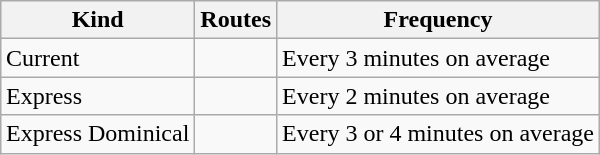<table class="wikitable" style="margin:1em auto;">
<tr>
<th>Kind</th>
<th>Routes</th>
<th>Frequency</th>
</tr>
<tr>
<td>Current</td>
<td></td>
<td>Every 3 minutes on average</td>
</tr>
<tr>
<td>Express</td>
<td>  </td>
<td>Every 2 minutes on average</td>
</tr>
<tr>
<td>Express Dominical</td>
<td></td>
<td>Every 3 or 4 minutes on average</td>
</tr>
</table>
